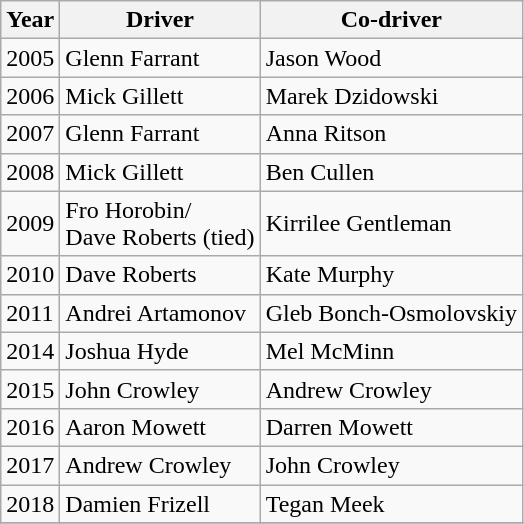<table class="wikitable">
<tr>
<th>Year</th>
<th>Driver</th>
<th>Co-driver</th>
</tr>
<tr>
<td>2005</td>
<td>Glenn Farrant</td>
<td>Jason Wood</td>
</tr>
<tr>
<td>2006</td>
<td>Mick Gillett</td>
<td>Marek Dzidowski</td>
</tr>
<tr>
<td>2007</td>
<td>Glenn Farrant</td>
<td>Anna Ritson</td>
</tr>
<tr>
<td>2008</td>
<td>Mick Gillett</td>
<td>Ben Cullen</td>
</tr>
<tr>
<td>2009</td>
<td>Fro Horobin/<br>Dave Roberts (tied)</td>
<td>Kirrilee Gentleman</td>
</tr>
<tr>
<td>2010</td>
<td>Dave Roberts</td>
<td>Kate Murphy</td>
</tr>
<tr>
<td>2011</td>
<td>Andrei Artamonov</td>
<td>Gleb Bonch-Osmolovskiy</td>
</tr>
<tr>
<td>2014</td>
<td>Joshua Hyde</td>
<td>Mel McMinn</td>
</tr>
<tr>
<td>2015</td>
<td>John Crowley</td>
<td>Andrew Crowley</td>
</tr>
<tr>
<td>2016</td>
<td>Aaron Mowett</td>
<td>Darren Mowett</td>
</tr>
<tr>
<td>2017</td>
<td>Andrew Crowley</td>
<td>John Crowley</td>
</tr>
<tr>
<td>2018</td>
<td>Damien Frizell</td>
<td>Tegan Meek</td>
</tr>
<tr>
</tr>
</table>
